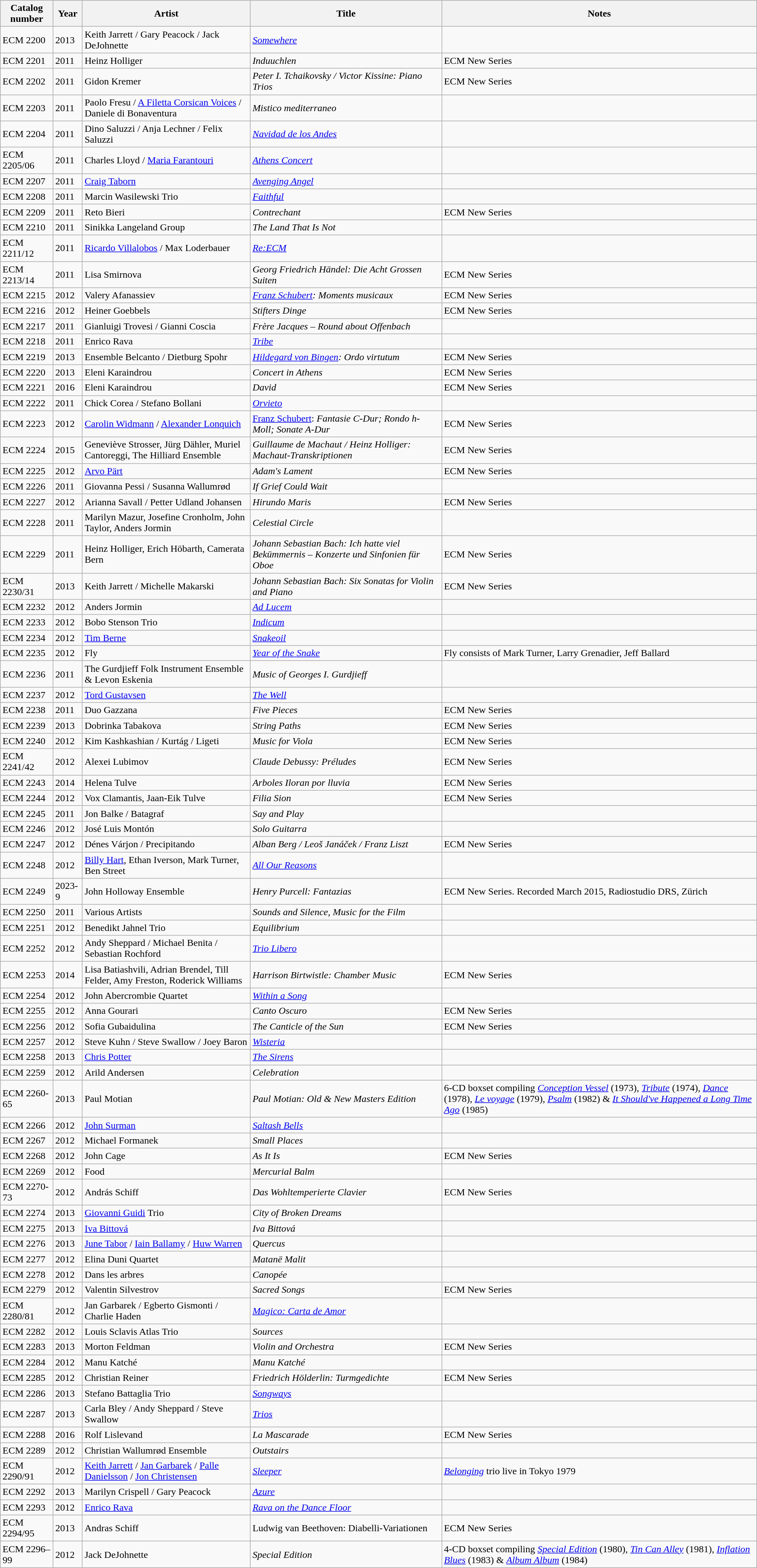<table class="wikitable sortable" align="center" bgcolor="#CCCCCC" |>
<tr>
<th>Catalog number</th>
<th>Year</th>
<th>Artist</th>
<th>Title</th>
<th>Notes</th>
</tr>
<tr>
<td>ECM 2200</td>
<td>2013</td>
<td>Keith Jarrett / Gary Peacock / Jack DeJohnette</td>
<td><em><a href='#'>Somewhere</a></em></td>
<td></td>
</tr>
<tr>
<td>ECM 2201</td>
<td>2011</td>
<td>Heinz Holliger</td>
<td><em>Induuchlen</em></td>
<td>ECM New Series</td>
</tr>
<tr>
<td>ECM 2202</td>
<td>2011</td>
<td>Gidon Kremer</td>
<td><em>Peter I. Tchaikovsky / Victor Kissine: Piano Trios</em></td>
<td>ECM New Series</td>
</tr>
<tr>
<td>ECM 2203</td>
<td>2011</td>
<td>Paolo Fresu / <a href='#'>A Filetta Corsican Voices</a> / Daniele di Bonaventura</td>
<td><em>Mistico mediterraneo</em></td>
<td></td>
</tr>
<tr>
<td>ECM 2204</td>
<td>2011</td>
<td>Dino Saluzzi / Anja Lechner / Felix Saluzzi</td>
<td><em><a href='#'>Navidad de los Andes</a></em></td>
<td></td>
</tr>
<tr>
<td>ECM 2205/06</td>
<td>2011</td>
<td>Charles Lloyd / <a href='#'>Maria Farantouri</a></td>
<td><em><a href='#'>Athens Concert</a></em></td>
<td></td>
</tr>
<tr>
<td>ECM 2207</td>
<td>2011</td>
<td><a href='#'>Craig Taborn</a></td>
<td><em><a href='#'>Avenging Angel</a></em></td>
<td></td>
</tr>
<tr>
<td>ECM 2208</td>
<td>2011</td>
<td>Marcin Wasilewski Trio</td>
<td><em><a href='#'>Faithful</a></em></td>
<td></td>
</tr>
<tr>
<td>ECM 2209</td>
<td>2011</td>
<td>Reto Bieri</td>
<td><em>Contrechant</em></td>
<td>ECM New Series</td>
</tr>
<tr>
<td>ECM 2210</td>
<td>2011</td>
<td>Sinikka Langeland Group</td>
<td><em>The Land That Is Not</em></td>
<td></td>
</tr>
<tr>
<td>ECM 2211/12</td>
<td>2011</td>
<td><a href='#'>Ricardo Villalobos</a> / Max Loderbauer</td>
<td><em><a href='#'>Re:ECM</a></em></td>
<td></td>
</tr>
<tr>
<td>ECM 2213/14</td>
<td>2011</td>
<td>Lisa Smirnova</td>
<td><em>Georg Friedrich Händel: Die Acht Grossen Suiten</em></td>
<td>ECM New Series</td>
</tr>
<tr>
<td>ECM 2215</td>
<td>2012</td>
<td>Valery Afanassiev</td>
<td><em><a href='#'>Franz Schubert</a>: Moments musicaux</em></td>
<td>ECM New Series</td>
</tr>
<tr>
<td>ECM 2216</td>
<td>2012</td>
<td>Heiner Goebbels</td>
<td><em>Stifters Dinge</em></td>
<td>ECM New Series</td>
</tr>
<tr>
<td>ECM 2217</td>
<td>2011</td>
<td>Gianluigi Trovesi / Gianni Coscia</td>
<td><em>Frère Jacques – Round about Offenbach</em></td>
<td></td>
</tr>
<tr>
<td>ECM 2218</td>
<td>2011</td>
<td>Enrico Rava</td>
<td><em><a href='#'>Tribe</a></em></td>
<td></td>
</tr>
<tr>
<td>ECM 2219</td>
<td>2013</td>
<td>Ensemble Belcanto / Dietburg Spohr</td>
<td><a href='#'><em>Hildegard von Bingen</em></a><em>: Ordo virtutum</em></td>
<td>ECM New Series</td>
</tr>
<tr>
<td>ECM 2220</td>
<td>2013</td>
<td>Eleni Karaindrou</td>
<td><em>Concert in Athens</em></td>
<td>ECM New Series</td>
</tr>
<tr>
<td>ECM 2221</td>
<td>2016</td>
<td>Eleni Karaindrou</td>
<td><em>David</em></td>
<td>ECM New Series</td>
</tr>
<tr>
<td>ECM 2222</td>
<td>2011</td>
<td>Chick Corea / Stefano Bollani</td>
<td><em><a href='#'>Orvieto</a></em></td>
<td></td>
</tr>
<tr>
<td>ECM 2223</td>
<td>2012</td>
<td><a href='#'>Carolin Widmann</a> / <a href='#'>Alexander Lonquich</a></td>
<td><a href='#'>Franz Schubert</a>: <em>Fantasie C-Dur; Rondo h-Moll; Sonate A-Dur</em></td>
<td>ECM New Series</td>
</tr>
<tr>
<td>ECM 2224</td>
<td>2015</td>
<td>Geneviève Strosser, Jürg Dähler, Muriel Cantoreggi, The Hilliard Ensemble</td>
<td><em>Guillaume de Machaut / Heinz Holliger: Machaut-Transkriptionen</em></td>
<td>ECM New Series</td>
</tr>
<tr>
<td>ECM 2225</td>
<td>2012</td>
<td><a href='#'>Arvo Pärt</a></td>
<td><em>Adam's Lament</em></td>
<td>ECM New Series</td>
</tr>
<tr>
<td>ECM 2226</td>
<td>2011</td>
<td>Giovanna Pessi / Susanna Wallumrød</td>
<td><em>If Grief Could Wait</em></td>
<td></td>
</tr>
<tr>
<td>ECM 2227</td>
<td>2012</td>
<td>Arianna Savall / Petter Udland Johansen</td>
<td><em>Hirundo Maris</em></td>
<td>ECM New Series</td>
</tr>
<tr>
<td>ECM 2228</td>
<td>2011</td>
<td>Marilyn Mazur, Josefine Cronholm, John Taylor, Anders Jormin</td>
<td><em>Celestial Circle</em></td>
<td></td>
</tr>
<tr>
<td>ECM 2229</td>
<td>2011</td>
<td>Heinz Holliger, Erich Höbarth, Camerata Bern</td>
<td><em>Johann Sebastian Bach: Ich hatte viel Bekümmernis – Konzerte und Sinfonien für Oboe</em></td>
<td>ECM New Series</td>
</tr>
<tr>
<td>ECM 2230/31</td>
<td>2013</td>
<td>Keith Jarrett / Michelle Makarski</td>
<td><em>Johann Sebastian Bach: Six Sonatas for Violin and Piano</em></td>
<td>ECM New Series</td>
</tr>
<tr>
<td>ECM 2232</td>
<td>2012</td>
<td>Anders Jormin</td>
<td><em><a href='#'>Ad Lucem</a></em></td>
<td></td>
</tr>
<tr>
<td>ECM 2233</td>
<td>2012</td>
<td>Bobo Stenson Trio</td>
<td><em><a href='#'>Indicum</a></em></td>
<td></td>
</tr>
<tr>
<td>ECM 2234</td>
<td>2012</td>
<td><a href='#'>Tim Berne</a></td>
<td><em><a href='#'>Snakeoil</a></em></td>
<td></td>
</tr>
<tr>
<td>ECM 2235</td>
<td>2012</td>
<td>Fly</td>
<td><em><a href='#'>Year of the Snake</a></em></td>
<td>Fly consists of Mark Turner, Larry Grenadier, Jeff Ballard</td>
</tr>
<tr>
<td>ECM 2236</td>
<td>2011</td>
<td>The Gurdjieff Folk Instrument Ensemble & Levon Eskenia</td>
<td><em>Music of Georges I. Gurdjieff</em></td>
<td></td>
</tr>
<tr>
<td>ECM 2237</td>
<td>2012</td>
<td><a href='#'>Tord Gustavsen</a></td>
<td><em><a href='#'>The Well</a></em></td>
<td></td>
</tr>
<tr>
<td>ECM 2238</td>
<td>2011</td>
<td>Duo Gazzana</td>
<td><em>Five Pieces</em></td>
<td>ECM New Series</td>
</tr>
<tr>
<td>ECM 2239</td>
<td>2013</td>
<td>Dobrinka Tabakova</td>
<td><em>String Paths</em></td>
<td>ECM New Series</td>
</tr>
<tr>
<td>ECM 2240</td>
<td>2012</td>
<td>Kim Kashkashian / Kurtág / Ligeti</td>
<td><em>Music for Viola</em></td>
<td>ECM New Series</td>
</tr>
<tr>
<td>ECM 2241/42</td>
<td>2012</td>
<td>Alexei Lubimov</td>
<td><em>Claude Debussy: Préludes</em></td>
<td>ECM New Series</td>
</tr>
<tr>
<td>ECM 2243</td>
<td>2014</td>
<td>Helena Tulve</td>
<td><em>Arboles Iloran por lluvia</em></td>
<td>ECM New Series</td>
</tr>
<tr>
<td>ECM 2244</td>
<td>2012</td>
<td>Vox Clamantis, Jaan-Eik Tulve</td>
<td><em>Filia Sion</em></td>
<td>ECM New Series</td>
</tr>
<tr>
<td>ECM 2245</td>
<td>2011</td>
<td>Jon Balke / Batagraf</td>
<td><em>Say and Play</em></td>
<td></td>
</tr>
<tr>
<td>ECM 2246</td>
<td>2012</td>
<td>José Luis Montón</td>
<td><em>Solo Guitarra</em></td>
<td></td>
</tr>
<tr>
<td>ECM 2247</td>
<td>2012</td>
<td>Dénes Várjon / Precipitando</td>
<td><em>Alban Berg / Leoš Janáček / Franz Liszt</em></td>
<td>ECM New Series</td>
</tr>
<tr>
<td>ECM 2248</td>
<td>2012</td>
<td><a href='#'>Billy Hart</a>, Ethan Iverson, Mark Turner, Ben Street</td>
<td><em><a href='#'>All Our Reasons</a></em></td>
<td></td>
</tr>
<tr>
<td>ECM 2249</td>
<td>2023-9</td>
<td>John Holloway Ensemble</td>
<td><em>Henry Purcell: Fantazias</em></td>
<td>ECM New Series. Recorded March 2015, Radiostudio DRS, Zürich</td>
</tr>
<tr>
<td>ECM 2250</td>
<td>2011</td>
<td>Various Artists</td>
<td><em>Sounds and Silence, Music for the Film</em></td>
<td></td>
</tr>
<tr>
<td>ECM 2251</td>
<td>2012</td>
<td>Benedikt Jahnel Trio</td>
<td><em>Equilibrium</em></td>
<td></td>
</tr>
<tr>
<td>ECM 2252</td>
<td>2012</td>
<td>Andy Sheppard / Michael Benita / Sebastian Rochford</td>
<td><em><a href='#'>Trio Libero</a></em></td>
<td></td>
</tr>
<tr>
<td>ECM 2253</td>
<td>2014</td>
<td>Lisa Batiashvili, Adrian Brendel, Till Felder, Amy Freston, Roderick Williams</td>
<td><em>Harrison Birtwistle: Chamber Music</em></td>
<td>ECM New Series</td>
</tr>
<tr>
<td>ECM 2254</td>
<td>2012</td>
<td>John Abercrombie Quartet</td>
<td><em><a href='#'>Within a Song</a></em></td>
<td></td>
</tr>
<tr>
<td>ECM 2255</td>
<td>2012</td>
<td>Anna Gourari</td>
<td><em>Canto Oscuro</em></td>
<td>ECM New Series</td>
</tr>
<tr>
<td>ECM 2256</td>
<td>2012</td>
<td>Sofia Gubaidulina</td>
<td><em>The Canticle of the Sun</em></td>
<td>ECM New Series</td>
</tr>
<tr>
<td>ECM 2257</td>
<td>2012</td>
<td>Steve Kuhn / Steve Swallow /  Joey Baron</td>
<td><em><a href='#'>Wisteria</a></em></td>
<td></td>
</tr>
<tr>
<td>ECM 2258</td>
<td>2013</td>
<td><a href='#'>Chris Potter</a></td>
<td><em><a href='#'>The Sirens</a></em></td>
<td></td>
</tr>
<tr>
<td>ECM 2259</td>
<td>2012</td>
<td>Arild Andersen</td>
<td><em>Celebration</em></td>
<td></td>
</tr>
<tr>
<td>ECM 2260-65</td>
<td>2013</td>
<td>Paul Motian</td>
<td><em>Paul Motian: Old & New Masters Edition</em></td>
<td>6-CD boxset compiling <em><a href='#'>Conception Vessel</a></em> (1973), <em><a href='#'>Tribute</a></em> (1974), <em><a href='#'>Dance</a></em> (1978), <em><a href='#'>Le voyage</a></em> (1979), <em><a href='#'>Psalm</a></em> (1982) & <em><a href='#'>It Should've Happened a Long Time Ago</a></em> (1985)</td>
</tr>
<tr>
<td>ECM 2266</td>
<td>2012</td>
<td><a href='#'>John Surman</a></td>
<td><em><a href='#'>Saltash Bells</a></em></td>
<td></td>
</tr>
<tr>
<td>ECM 2267</td>
<td>2012</td>
<td>Michael Formanek</td>
<td><em>Small Places</em></td>
<td></td>
</tr>
<tr>
<td>ECM 2268</td>
<td>2012</td>
<td>John Cage</td>
<td><em>As It Is</em></td>
<td>ECM New Series</td>
</tr>
<tr>
<td>ECM 2269</td>
<td>2012</td>
<td>Food</td>
<td><em>Mercurial Balm</em></td>
<td></td>
</tr>
<tr>
<td>ECM 2270-73</td>
<td>2012</td>
<td>András Schiff</td>
<td><em>Das Wohltemperierte Clavier</em></td>
<td>ECM New Series</td>
</tr>
<tr>
<td>ECM 2274</td>
<td>2013</td>
<td><a href='#'>Giovanni Guidi</a> Trio</td>
<td><em>City of Broken Dreams</em></td>
<td></td>
</tr>
<tr>
<td>ECM 2275</td>
<td>2013</td>
<td><a href='#'>Iva Bittová</a></td>
<td><em>Iva Bittová</em></td>
<td></td>
</tr>
<tr>
<td>ECM 2276</td>
<td>2013</td>
<td><a href='#'>June Tabor</a> / <a href='#'>Iain Ballamy</a> / <a href='#'>Huw Warren</a></td>
<td><em>Quercus</em></td>
<td></td>
</tr>
<tr>
<td>ECM 2277</td>
<td>2012</td>
<td>Elina Duni Quartet</td>
<td><em>Matanë Malit</em></td>
<td></td>
</tr>
<tr>
<td>ECM 2278</td>
<td>2012</td>
<td>Dans les arbres</td>
<td><em>Canopée</em></td>
<td></td>
</tr>
<tr>
<td>ECM 2279</td>
<td>2012</td>
<td>Valentin Silvestrov</td>
<td><em>Sacred Songs</em></td>
<td>ECM New Series</td>
</tr>
<tr>
<td>ECM 2280/81</td>
<td>2012</td>
<td>Jan Garbarek / Egberto Gismonti / Charlie Haden</td>
<td><em><a href='#'>Magico: Carta de Amor</a></em></td>
<td></td>
</tr>
<tr>
<td>ECM 2282</td>
<td>2012</td>
<td>Louis Sclavis Atlas Trio</td>
<td><em>Sources</em></td>
<td></td>
</tr>
<tr>
<td>ECM 2283</td>
<td>2013</td>
<td>Morton Feldman</td>
<td><em>Violin and Orchestra</em></td>
<td>ECM New Series</td>
</tr>
<tr>
<td>ECM 2284</td>
<td>2012</td>
<td>Manu Katché</td>
<td><em>Manu Katché</em></td>
<td></td>
</tr>
<tr>
<td>ECM 2285</td>
<td>2012</td>
<td>Christian Reiner</td>
<td><em>Friedrich Hölderlin: Turmgedichte</em></td>
<td>ECM New Series</td>
</tr>
<tr>
<td>ECM 2286</td>
<td>2013</td>
<td>Stefano Battaglia Trio</td>
<td><em><a href='#'>Songways</a></em></td>
<td></td>
</tr>
<tr>
<td>ECM 2287</td>
<td>2013</td>
<td>Carla Bley / Andy Sheppard / Steve Swallow</td>
<td><em><a href='#'>Trios</a></em></td>
<td></td>
</tr>
<tr>
<td>ECM 2288</td>
<td>2016</td>
<td>Rolf Lislevand</td>
<td><em>La Mascarade</em></td>
<td>ECM New Series</td>
</tr>
<tr>
<td>ECM 2289</td>
<td>2012</td>
<td>Christian Wallumrød Ensemble</td>
<td><em>Outstairs</em></td>
<td></td>
</tr>
<tr>
<td>ECM 2290/91</td>
<td>2012</td>
<td><a href='#'>Keith Jarrett</a> / <a href='#'>Jan Garbarek</a> / <a href='#'>Palle Danielsson</a> / <a href='#'>Jon Christensen</a></td>
<td><em><a href='#'>Sleeper</a></em></td>
<td><a href='#'><em>Belonging</em></a> trio live in Tokyo 1979</td>
</tr>
<tr>
<td>ECM 2292</td>
<td>2013</td>
<td>Marilyn Crispell / Gary Peacock</td>
<td><em><a href='#'>Azure</a></em></td>
<td></td>
</tr>
<tr>
<td>ECM 2293</td>
<td>2012</td>
<td><a href='#'>Enrico Rava</a></td>
<td><em><a href='#'>Rava on the Dance Floor</a></em></td>
<td></td>
</tr>
<tr>
<td>ECM 2294/95</td>
<td>2013</td>
<td>Andras Schiff</td>
<td>Ludwig van Beethoven: Diabelli-Variationen</td>
<td>ECM New Series</td>
</tr>
<tr>
<td>ECM 2296–99</td>
<td>2012</td>
<td>Jack DeJohnette</td>
<td><em>Special Edition</em></td>
<td>4-CD boxset compiling <em><a href='#'>Special Edition</a></em> (1980), <em><a href='#'>Tin Can Alley</a></em> (1981), <em><a href='#'>Inflation Blues</a></em> (1983) & <em><a href='#'>Album Album</a></em> (1984)</td>
</tr>
</table>
